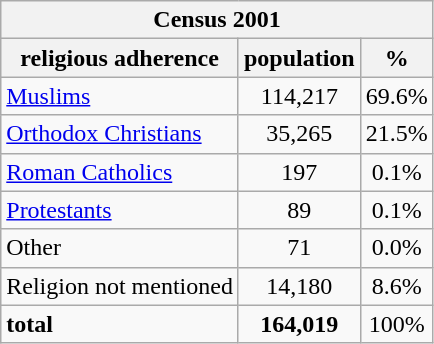<table class="wikitable">
<tr>
<th colspan=3>Census 2001</th>
</tr>
<tr>
<th>religious adherence</th>
<th>population</th>
<th>%</th>
</tr>
<tr>
<td><a href='#'>Muslims</a></td>
<td align="middle">114,217</td>
<td align="middle">69.6%</td>
</tr>
<tr>
<td><a href='#'>Orthodox Christians</a></td>
<td align="middle">35,265</td>
<td align="middle">21.5%</td>
</tr>
<tr>
<td><a href='#'>Roman Catholics</a></td>
<td align="middle">197</td>
<td align="middle">0.1%</td>
</tr>
<tr>
<td><a href='#'>Protestants</a></td>
<td align="middle">89</td>
<td align="middle">0.1%</td>
</tr>
<tr>
<td>Other</td>
<td align="middle">71</td>
<td align="middle">0.0%</td>
</tr>
<tr>
<td>Religion not mentioned</td>
<td align="middle">14,180</td>
<td align="middle">8.6%</td>
</tr>
<tr>
<td><strong>total</strong></td>
<td align="middle"><strong>164,019</strong></td>
<td align="middle">100%</td>
</tr>
</table>
